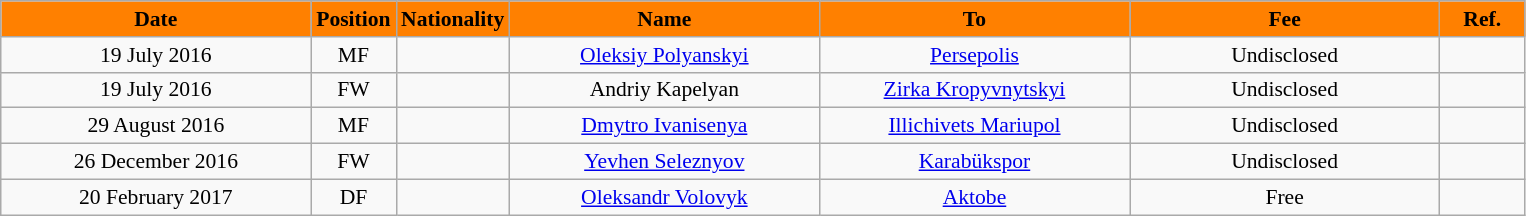<table class="wikitable" style="text-align:center; font-size:90%; ">
<tr>
<th style="background:#FF8000; color:black; width:200px;">Date</th>
<th style="background:#FF8000; color:black; width:50px;">Position</th>
<th style="background:#FF8000; color:black; width:50px;">Nationality</th>
<th style="background:#FF8000; color:black; width:200px;">Name</th>
<th style="background:#FF8000; color:black; width:200px;">To</th>
<th style="background:#FF8000; color:black; width:200px;">Fee</th>
<th style="background:#FF8000; color:black; width:50px;">Ref.</th>
</tr>
<tr>
<td>19 July 2016</td>
<td>MF</td>
<td></td>
<td><a href='#'>Oleksiy Polyanskyi</a></td>
<td><a href='#'>Persepolis</a></td>
<td>Undisclosed</td>
<td></td>
</tr>
<tr>
<td>19 July 2016</td>
<td>FW</td>
<td></td>
<td>Andriy Kapelyan</td>
<td><a href='#'>Zirka Kropyvnytskyi</a></td>
<td>Undisclosed</td>
<td></td>
</tr>
<tr>
<td>29 August 2016</td>
<td>MF</td>
<td></td>
<td><a href='#'>Dmytro Ivanisenya</a></td>
<td><a href='#'>Illichivets Mariupol</a></td>
<td>Undisclosed</td>
<td></td>
</tr>
<tr>
<td>26 December 2016</td>
<td>FW</td>
<td></td>
<td><a href='#'>Yevhen Seleznyov</a></td>
<td><a href='#'>Karabükspor</a></td>
<td>Undisclosed</td>
<td></td>
</tr>
<tr>
<td>20 February 2017</td>
<td>DF</td>
<td></td>
<td><a href='#'>Oleksandr Volovyk</a></td>
<td><a href='#'>Aktobe</a></td>
<td>Free</td>
<td></td>
</tr>
</table>
